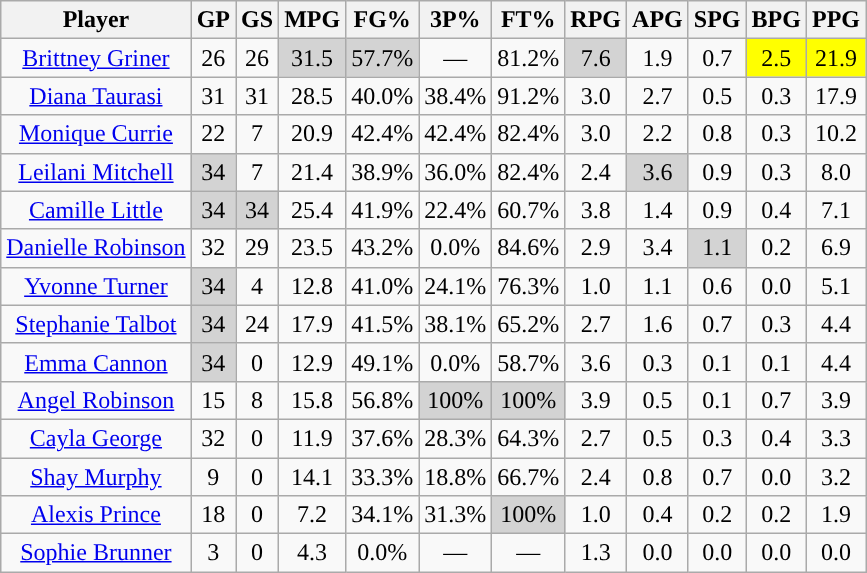<table class="wikitable sortable" style="text-align:center;">
<tr>
<th>Player</th>
<th>GP</th>
<th>GS</th>
<th>MPG</th>
<th>FG%</th>
<th>3P%</th>
<th>FT%</th>
<th>RPG</th>
<th>APG</th>
<th>SPG</th>
<th>BPG</th>
<th>PPG</th>
</tr>
<tr>
<td><a href='#'>Brittney Griner</a></td>
<td>26</td>
<td>26</td>
<td style="background:#D3D3D3;">31.5</td>
<td style="background:#D3D3D3;">57.7%</td>
<td>—</td>
<td>81.2%</td>
<td style="background:#D3D3D3;">7.6</td>
<td>1.9</td>
<td>0.7</td>
<td style="background:yellow;">2.5</td>
<td style="background:yellow;">21.9</td>
</tr>
<tr>
<td><a href='#'>Diana Taurasi</a></td>
<td>31</td>
<td>31</td>
<td>28.5</td>
<td>40.0%</td>
<td>38.4%</td>
<td>91.2%</td>
<td>3.0</td>
<td>2.7</td>
<td>0.5</td>
<td>0.3</td>
<td>17.9</td>
</tr>
<tr>
<td><a href='#'>Monique Currie</a></td>
<td>22</td>
<td>7</td>
<td>20.9</td>
<td>42.4%</td>
<td>42.4%</td>
<td>82.4%</td>
<td>3.0</td>
<td>2.2</td>
<td>0.8</td>
<td>0.3</td>
<td>10.2</td>
</tr>
<tr>
<td><a href='#'>Leilani Mitchell</a></td>
<td style="background:#D3D3D3;">34</td>
<td>7</td>
<td>21.4</td>
<td>38.9%</td>
<td>36.0%</td>
<td>82.4%</td>
<td>2.4</td>
<td style="background:#D3D3D3;">3.6</td>
<td>0.9</td>
<td>0.3</td>
<td>8.0</td>
</tr>
<tr>
<td><a href='#'>Camille Little</a></td>
<td style="background:#D3D3D3;">34</td>
<td style="background:#D3D3D3;">34</td>
<td>25.4</td>
<td>41.9%</td>
<td>22.4%</td>
<td>60.7%</td>
<td>3.8</td>
<td>1.4</td>
<td>0.9</td>
<td>0.4</td>
<td>7.1</td>
</tr>
<tr>
<td><a href='#'>Danielle Robinson</a></td>
<td>32</td>
<td>29</td>
<td>23.5</td>
<td>43.2%</td>
<td>0.0%</td>
<td>84.6%</td>
<td>2.9</td>
<td>3.4</td>
<td style="background:#D3D3D3;">1.1</td>
<td>0.2</td>
<td>6.9</td>
</tr>
<tr>
<td><a href='#'>Yvonne Turner</a></td>
<td style="background:#D3D3D3;">34</td>
<td>4</td>
<td>12.8</td>
<td>41.0%</td>
<td>24.1%</td>
<td>76.3%</td>
<td>1.0</td>
<td>1.1</td>
<td>0.6</td>
<td>0.0</td>
<td>5.1</td>
</tr>
<tr>
<td><a href='#'>Stephanie Talbot</a></td>
<td style="background:#D3D3D3;">34</td>
<td>24</td>
<td>17.9</td>
<td>41.5%</td>
<td>38.1%</td>
<td>65.2%</td>
<td>2.7</td>
<td>1.6</td>
<td>0.7</td>
<td>0.3</td>
<td>4.4</td>
</tr>
<tr>
<td><a href='#'>Emma Cannon</a></td>
<td style="background:#D3D3D3;">34</td>
<td>0</td>
<td>12.9</td>
<td>49.1%</td>
<td>0.0%</td>
<td>58.7%</td>
<td>3.6</td>
<td>0.3</td>
<td>0.1</td>
<td>0.1</td>
<td>4.4</td>
</tr>
<tr>
<td><a href='#'>Angel Robinson</a></td>
<td>15</td>
<td>8</td>
<td>15.8</td>
<td>56.8%</td>
<td style="background:#D3D3D3;">100%</td>
<td style="background:#D3D3D3;">100%</td>
<td>3.9</td>
<td>0.5</td>
<td>0.1</td>
<td>0.7</td>
<td>3.9</td>
</tr>
<tr>
<td><a href='#'>Cayla George</a></td>
<td>32</td>
<td>0</td>
<td>11.9</td>
<td>37.6%</td>
<td>28.3%</td>
<td>64.3%</td>
<td>2.7</td>
<td>0.5</td>
<td>0.3</td>
<td>0.4</td>
<td>3.3</td>
</tr>
<tr>
<td><a href='#'>Shay Murphy</a></td>
<td>9</td>
<td>0</td>
<td>14.1</td>
<td>33.3%</td>
<td>18.8%</td>
<td>66.7%</td>
<td>2.4</td>
<td>0.8</td>
<td>0.7</td>
<td>0.0</td>
<td>3.2</td>
</tr>
<tr>
<td><a href='#'>Alexis Prince</a></td>
<td>18</td>
<td>0</td>
<td>7.2</td>
<td>34.1%</td>
<td>31.3%</td>
<td style="background:#D3D3D3;">100%</td>
<td>1.0</td>
<td>0.4</td>
<td>0.2</td>
<td>0.2</td>
<td>1.9</td>
</tr>
<tr>
<td><a href='#'>Sophie Brunner</a></td>
<td>3</td>
<td>0</td>
<td>4.3</td>
<td>0.0%</td>
<td>—</td>
<td>—</td>
<td>1.3</td>
<td>0.0</td>
<td>0.0</td>
<td>0.0</td>
<td>0.0</td>
</tr>
</table>
